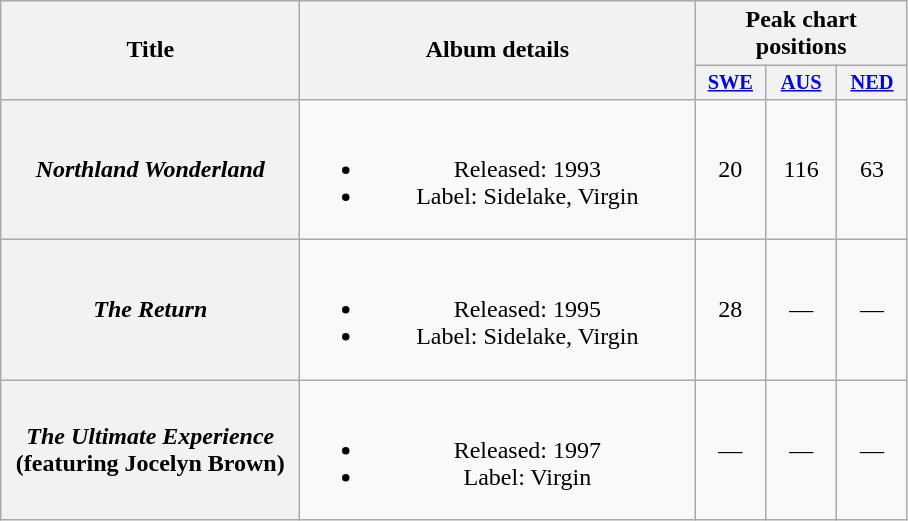<table class="wikitable plainrowheaders" style="text-align:center;" border="1">
<tr>
<th scope="col" rowspan="2" style="width:12em;">Title</th>
<th scope="col" rowspan="2" style="width:16em;">Album details</th>
<th scope="col" colspan="3">Peak chart<br>positions</th>
</tr>
<tr>
<th scope="col" style="width:3em; font-size:85%"><a href='#'>SWE</a><br></th>
<th scope="col" style="width:3em; font-size:85%"><a href='#'>AUS</a><br></th>
<th scope="col" style="width:3em; font-size:85%"><a href='#'>NED</a> <br></th>
</tr>
<tr>
<th scope="row"><em>Northland Wonderland</em></th>
<td><br><ul><li>Released: 1993</li><li>Label: Sidelake, Virgin</li></ul></td>
<td>20</td>
<td>116</td>
<td>63</td>
</tr>
<tr>
<th scope="row"><em>The Return</em></th>
<td><br><ul><li>Released: 1995</li><li>Label: Sidelake, Virgin</li></ul></td>
<td>28</td>
<td>—</td>
<td>—</td>
</tr>
<tr>
<th scope="row"><em>The Ultimate Experience</em> <br> (featuring Jocelyn Brown)</th>
<td><br><ul><li>Released: 1997</li><li>Label: Virgin</li></ul></td>
<td>—</td>
<td>—</td>
<td>—</td>
</tr>
</table>
